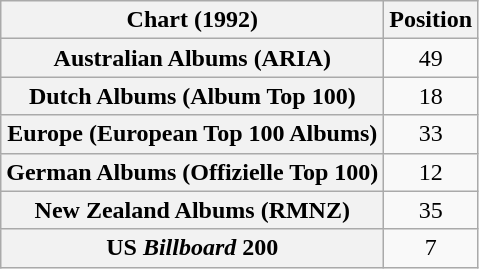<table class="wikitable sortable plainrowheaders">
<tr>
<th>Chart (1992)</th>
<th>Position</th>
</tr>
<tr>
<th scope="row">Australian Albums (ARIA)</th>
<td style="text-align:center;">49</td>
</tr>
<tr>
<th scope="row">Dutch Albums (Album Top 100)</th>
<td style="text-align:center;">18</td>
</tr>
<tr>
<th scope="row">Europe (European Top 100 Albums)</th>
<td style="text-align:center;">33</td>
</tr>
<tr>
<th scope="row">German Albums (Offizielle Top 100)</th>
<td style="text-align:center;">12</td>
</tr>
<tr>
<th scope="row">New Zealand Albums (RMNZ)</th>
<td style="text-align:center;">35</td>
</tr>
<tr>
<th scope="row">US <em>Billboard</em> 200</th>
<td style="text-align:center;">7</td>
</tr>
</table>
